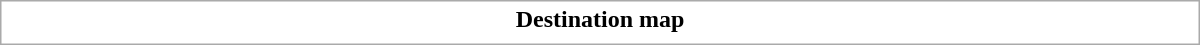<table class="collapsible collapsed" style="border:1px #aaa solid; width:50em; margin:0.2em auto">
<tr>
<th>Destination map</th>
</tr>
<tr>
<td></td>
</tr>
</table>
